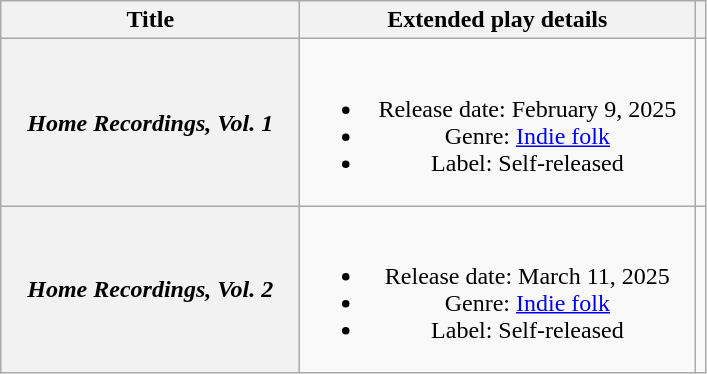<table class="wikitable plainrowheaders" style="text-align:center;">
<tr>
<th scope="col" style="width:12em;">Title</th>
<th scope="col" style="width:16em;">Extended play details</th>
<th scope="col"></th>
</tr>
<tr>
<th scope="row"><em>Home Recordings, Vol. 1</em></th>
<td><br><ul><li>Release date: February 9, 2025</li><li>Genre: <a href='#'>Indie folk</a></li><li>Label: Self-released</li></ul></td>
<td scope="row"></td>
</tr>
<tr>
<th scope="row"><em>Home Recordings, Vol. 2</em></th>
<td><br><ul><li>Release date: March 11, 2025</li><li>Genre: <a href='#'>Indie folk</a></li><li>Label: Self-released</li></ul></td>
<td></td>
</tr>
</table>
